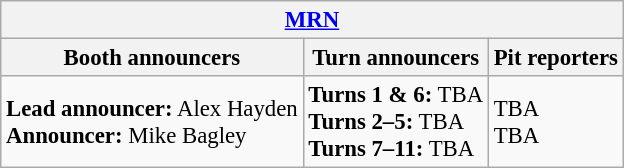<table class="wikitable" style="font-size: 95%">
<tr>
<th colspan="3"><a href='#'>MRN</a></th>
</tr>
<tr>
<th>Booth announcers</th>
<th>Turn announcers</th>
<th>Pit reporters</th>
</tr>
<tr>
<td><strong>Lead announcer:</strong> Alex Hayden<br><strong>Announcer:</strong> Mike Bagley</td>
<td><strong>Turns 1 & 6:</strong> TBA<br><strong>Turns 2–5:</strong> TBA<br><strong>Turns 7–11:</strong> TBA</td>
<td>TBA<br>TBA</td>
</tr>
</table>
